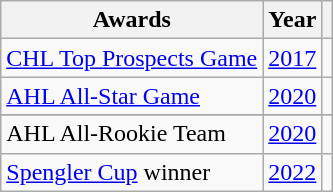<table class="wikitable">
<tr>
<th>Awards</th>
<th>Year</th>
<th></th>
</tr>
<tr>
<td><a href='#'>CHL Top Prospects Game</a></td>
<td><a href='#'>2017</a></td>
<td></td>
</tr>
<tr>
<td><a href='#'>AHL All-Star Game</a></td>
<td><a href='#'>2020</a></td>
<td></td>
</tr>
<tr>
</tr>
<tr>
<td>AHL All-Rookie Team</td>
<td><a href='#'>2020</a></td>
<td></td>
</tr>
<tr>
<td><a href='#'>Spengler Cup</a> winner</td>
<td><a href='#'>2022</a></td>
<td></td>
</tr>
</table>
